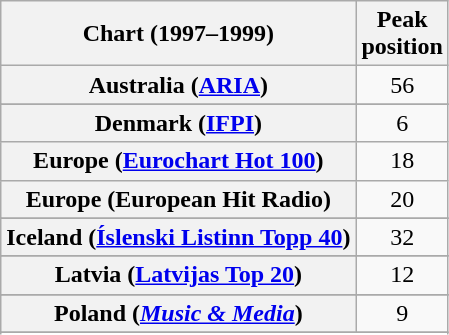<table class="wikitable sortable plainrowheaders" style="text-align:center">
<tr>
<th>Chart (1997–1999)</th>
<th>Peak<br>position</th>
</tr>
<tr>
<th scope="row">Australia (<a href='#'>ARIA</a>)</th>
<td>56</td>
</tr>
<tr>
</tr>
<tr>
</tr>
<tr>
<th scope="row">Denmark (<a href='#'>IFPI</a>)</th>
<td>6</td>
</tr>
<tr>
<th scope="row">Europe (<a href='#'>Eurochart Hot 100</a>)</th>
<td>18</td>
</tr>
<tr>
<th scope="row">Europe (European Hit Radio)</th>
<td>20</td>
</tr>
<tr>
</tr>
<tr>
</tr>
<tr>
</tr>
<tr>
<th scope="row">Iceland (<a href='#'>Íslenski Listinn Topp 40</a>)</th>
<td>32</td>
</tr>
<tr>
</tr>
<tr>
<th scope="row">Latvia (<a href='#'>Latvijas Top 20</a>)</th>
<td align="center">12</td>
</tr>
<tr>
</tr>
<tr>
</tr>
<tr>
</tr>
<tr>
<th scope="row">Poland (<em><a href='#'>Music & Media</a></em>)</th>
<td style="text-align:center;">9</td>
</tr>
<tr>
</tr>
<tr>
</tr>
<tr>
</tr>
<tr>
</tr>
</table>
